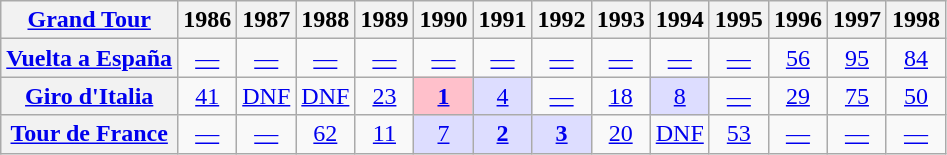<table class="wikitable plainrowheaders">
<tr>
<th scope="col"><a href='#'>Grand Tour</a></th>
<th scope="col">1986</th>
<th scope="col">1987</th>
<th scope="col">1988</th>
<th scope="col">1989</th>
<th scope="col">1990</th>
<th scope="col">1991</th>
<th scope="col">1992</th>
<th scope="col">1993</th>
<th scope="col">1994</th>
<th scope="col">1995</th>
<th scope="col">1996</th>
<th scope="col">1997</th>
<th scope="col">1998</th>
</tr>
<tr style="text-align:center;">
<th scope="row"> <a href='#'>Vuelta a España</a></th>
<td><a href='#'>—</a></td>
<td><a href='#'>—</a></td>
<td><a href='#'>—</a></td>
<td><a href='#'>—</a></td>
<td><a href='#'>—</a></td>
<td><a href='#'>—</a></td>
<td><a href='#'>—</a></td>
<td><a href='#'>—</a></td>
<td><a href='#'>—</a></td>
<td><a href='#'>—</a></td>
<td><a href='#'>56</a></td>
<td><a href='#'>95</a></td>
<td><a href='#'>84</a></td>
</tr>
<tr style="text-align:center;">
<th scope="row"> <a href='#'>Giro d'Italia</a></th>
<td><a href='#'>41</a></td>
<td><a href='#'>DNF</a></td>
<td><a href='#'>DNF</a></td>
<td><a href='#'>23</a></td>
<td style="background:pink;"><a href='#'><strong>1</strong></a></td>
<td style="background:#ddf;"><a href='#'>4</a></td>
<td><a href='#'>—</a></td>
<td><a href='#'>18</a></td>
<td style="background:#ddf;"><a href='#'>8</a></td>
<td><a href='#'>—</a></td>
<td><a href='#'>29</a></td>
<td><a href='#'>75</a></td>
<td><a href='#'>50</a></td>
</tr>
<tr style="text-align:center;">
<th scope="row"> <a href='#'>Tour de France</a></th>
<td><a href='#'>—</a></td>
<td><a href='#'>—</a></td>
<td><a href='#'>62</a></td>
<td><a href='#'>11</a></td>
<td style="background:#ddf;"><a href='#'>7</a></td>
<td style="background:#ddf;"><a href='#'><strong>2</strong></a></td>
<td style="background:#ddf;"><a href='#'><strong>3</strong></a></td>
<td><a href='#'>20</a></td>
<td><a href='#'>DNF</a></td>
<td><a href='#'>53</a></td>
<td><a href='#'>—</a></td>
<td><a href='#'>—</a></td>
<td><a href='#'>—</a></td>
</tr>
</table>
